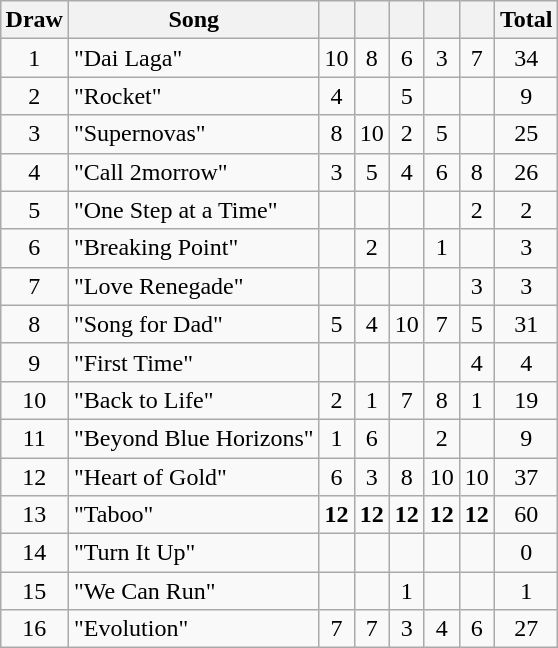<table class="wikitable collapsible" style="margin: 1em auto 1em auto; text-align:center;">
<tr>
<th>Draw</th>
<th>Song</th>
<th></th>
<th></th>
<th></th>
<th></th>
<th></th>
<th>Total</th>
</tr>
<tr>
<td>1</td>
<td align="left">"Dai Laga"</td>
<td>10</td>
<td>8</td>
<td>6</td>
<td>3</td>
<td>7</td>
<td>34</td>
</tr>
<tr>
<td>2</td>
<td align="left">"Rocket"</td>
<td>4</td>
<td></td>
<td>5</td>
<td></td>
<td></td>
<td>9</td>
</tr>
<tr>
<td>3</td>
<td align="left">"Supernovas"</td>
<td>8</td>
<td>10</td>
<td>2</td>
<td>5</td>
<td></td>
<td>25</td>
</tr>
<tr>
<td>4</td>
<td align="left">"Call 2morrow"</td>
<td>3</td>
<td>5</td>
<td>4</td>
<td>6</td>
<td>8</td>
<td>26</td>
</tr>
<tr>
<td>5</td>
<td align="left">"One Step at a Time"</td>
<td></td>
<td></td>
<td></td>
<td></td>
<td>2</td>
<td>2</td>
</tr>
<tr>
<td>6</td>
<td align="left">"Breaking Point"</td>
<td></td>
<td>2</td>
<td></td>
<td>1</td>
<td></td>
<td>3</td>
</tr>
<tr>
<td>7</td>
<td align="left">"Love Renegade"</td>
<td></td>
<td></td>
<td></td>
<td></td>
<td>3</td>
<td>3</td>
</tr>
<tr>
<td>8</td>
<td align="left">"Song for Dad"</td>
<td>5</td>
<td>4</td>
<td>10</td>
<td>7</td>
<td>5</td>
<td>31</td>
</tr>
<tr>
<td>9</td>
<td align="left">"First Time"</td>
<td></td>
<td></td>
<td></td>
<td></td>
<td>4</td>
<td>4</td>
</tr>
<tr>
<td>10</td>
<td align="left">"Back to Life"</td>
<td>2</td>
<td>1</td>
<td>7</td>
<td>8</td>
<td>1</td>
<td>19</td>
</tr>
<tr>
<td>11</td>
<td align="left">"Beyond Blue Horizons"</td>
<td>1</td>
<td>6</td>
<td></td>
<td>2</td>
<td></td>
<td>9</td>
</tr>
<tr>
<td>12</td>
<td align="left">"Heart of Gold"</td>
<td>6</td>
<td>3</td>
<td>8</td>
<td>10</td>
<td>10</td>
<td>37</td>
</tr>
<tr>
<td>13</td>
<td align="left">"Taboo"</td>
<td><strong>12</strong></td>
<td><strong>12</strong></td>
<td><strong>12</strong></td>
<td><strong>12</strong></td>
<td><strong>12</strong></td>
<td>60</td>
</tr>
<tr>
<td>14</td>
<td align="left">"Turn It Up"</td>
<td></td>
<td></td>
<td></td>
<td></td>
<td></td>
<td>0</td>
</tr>
<tr>
<td>15</td>
<td align="left">"We Can Run"</td>
<td></td>
<td></td>
<td>1</td>
<td></td>
<td></td>
<td>1</td>
</tr>
<tr>
<td>16</td>
<td align="left">"Evolution"</td>
<td>7</td>
<td>7</td>
<td>3</td>
<td>4</td>
<td>6</td>
<td>27</td>
</tr>
</table>
